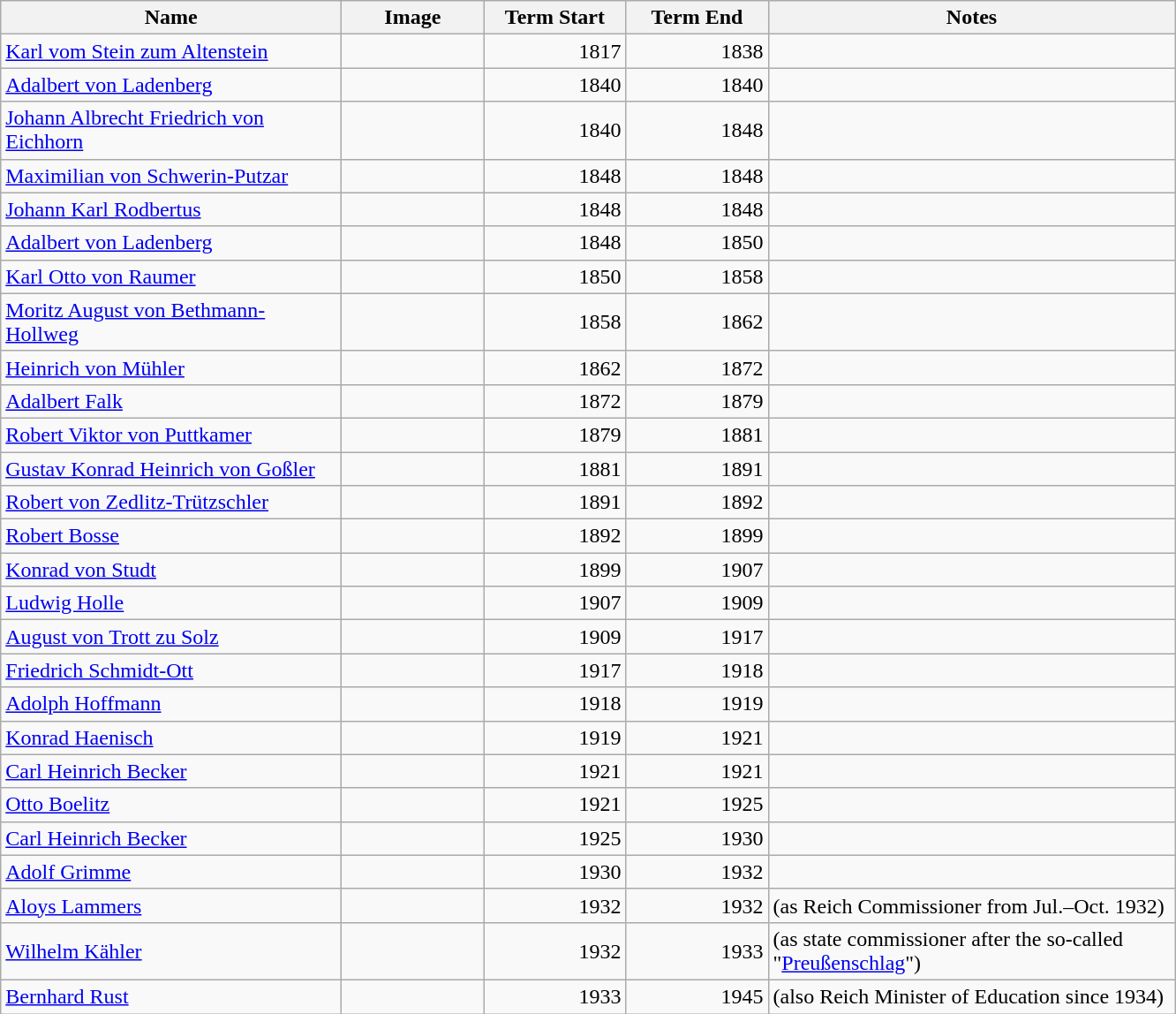<table class="wikitable zebra">
<tr class=hintergrundfarbe6>
<th width="250">Name</th>
<th width="100">Image</th>
<th width="100">Term Start</th>
<th width="100">Term End</th>
<th width="300">Notes</th>
</tr>
<tr>
<td><a href='#'>Karl vom Stein zum Altenstein</a></td>
<td></td>
<td align="right">1817</td>
<td align="right">1838</td>
<td></td>
</tr>
<tr>
<td><a href='#'>Adalbert von Ladenberg</a></td>
<td></td>
<td align="right">1840</td>
<td align="right">1840</td>
<td></td>
</tr>
<tr>
<td><a href='#'>Johann Albrecht Friedrich von Eichhorn</a></td>
<td></td>
<td align="right">1840</td>
<td align="right">1848</td>
<td></td>
</tr>
<tr>
<td><a href='#'>Maximilian von Schwerin-Putzar</a></td>
<td></td>
<td align="right">1848</td>
<td align="right">1848</td>
<td></td>
</tr>
<tr>
<td><a href='#'>Johann Karl Rodbertus</a></td>
<td></td>
<td align="right">1848</td>
<td align="right">1848</td>
<td></td>
</tr>
<tr>
<td><a href='#'>Adalbert von Ladenberg</a></td>
<td></td>
<td align="right">1848</td>
<td align="right">1850</td>
<td></td>
</tr>
<tr>
<td><a href='#'>Karl Otto von Raumer</a></td>
<td></td>
<td align="right">1850</td>
<td align="right">1858</td>
<td></td>
</tr>
<tr>
<td><a href='#'>Moritz August von Bethmann-Hollweg</a></td>
<td></td>
<td align="right">1858</td>
<td align="right">1862</td>
<td></td>
</tr>
<tr>
<td><a href='#'>Heinrich von Mühler</a></td>
<td></td>
<td align="right">1862</td>
<td align="right">1872</td>
<td></td>
</tr>
<tr>
<td><a href='#'>Adalbert Falk</a></td>
<td></td>
<td align="right">1872</td>
<td align="right">1879</td>
<td></td>
</tr>
<tr>
<td><a href='#'>Robert Viktor von Puttkamer</a></td>
<td></td>
<td align="right">1879</td>
<td align="right">1881</td>
<td></td>
</tr>
<tr>
<td><a href='#'>Gustav Konrad Heinrich von Goßler</a></td>
<td></td>
<td align="right">1881</td>
<td align="right">1891</td>
<td></td>
</tr>
<tr>
<td><a href='#'>Robert von Zedlitz-Trützschler</a></td>
<td></td>
<td align="right">1891</td>
<td align="right">1892</td>
<td></td>
</tr>
<tr>
<td><a href='#'>Robert Bosse</a></td>
<td></td>
<td align="right">1892</td>
<td align="right">1899</td>
<td></td>
</tr>
<tr>
<td><a href='#'>Konrad von Studt</a></td>
<td></td>
<td align="right">1899</td>
<td align="right">1907</td>
<td></td>
</tr>
<tr>
<td><a href='#'>Ludwig Holle</a></td>
<td></td>
<td align="right">1907</td>
<td align="right">1909</td>
<td></td>
</tr>
<tr>
<td><a href='#'>August von Trott zu Solz</a></td>
<td></td>
<td align="right">1909</td>
<td align="right">1917</td>
<td></td>
</tr>
<tr>
<td><a href='#'>Friedrich Schmidt-Ott</a></td>
<td></td>
<td align="right">1917</td>
<td align="right">1918</td>
<td></td>
</tr>
<tr>
<td><a href='#'>Adolph Hoffmann</a></td>
<td></td>
<td align="right">1918</td>
<td align="right">1919</td>
<td></td>
</tr>
<tr>
<td><a href='#'>Konrad Haenisch</a></td>
<td></td>
<td align="right">1919</td>
<td align="right">1921</td>
<td></td>
</tr>
<tr>
<td><a href='#'>Carl Heinrich Becker</a></td>
<td></td>
<td align="right">1921</td>
<td align="right">1921</td>
<td></td>
</tr>
<tr>
<td><a href='#'>Otto Boelitz</a></td>
<td></td>
<td align="right">1921</td>
<td align="right">1925</td>
<td></td>
</tr>
<tr>
<td><a href='#'>Carl Heinrich Becker</a></td>
<td></td>
<td align="right">1925</td>
<td align="right">1930</td>
<td></td>
</tr>
<tr>
<td><a href='#'>Adolf Grimme</a></td>
<td></td>
<td align="right">1930</td>
<td align="right">1932</td>
<td></td>
</tr>
<tr>
<td><a href='#'>Aloys Lammers</a></td>
<td></td>
<td align="right">1932</td>
<td align="right">1932</td>
<td>(as Reich Commissioner from Jul.–Oct. 1932)</td>
</tr>
<tr>
<td><a href='#'>Wilhelm Kähler</a></td>
<td></td>
<td align="right">1932</td>
<td align="right">1933</td>
<td>(as state commissioner after the so-called "<a href='#'>Preußenschlag</a>")</td>
</tr>
<tr>
<td><a href='#'>Bernhard Rust</a></td>
<td></td>
<td align="right">1933</td>
<td align="right">1945</td>
<td>(also Reich Minister of Education since 1934)</td>
</tr>
</table>
